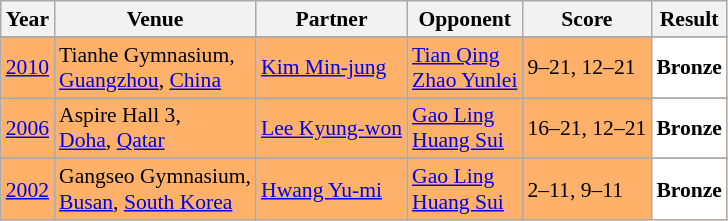<table class="sortable wikitable" style="font-size: 90%;">
<tr>
<th>Year</th>
<th>Venue</th>
<th>Partner</th>
<th>Opponent</th>
<th>Score</th>
<th>Result</th>
</tr>
<tr>
</tr>
<tr style="background:#FFB069">
<td align="center"><a href='#'>2010</a></td>
<td align="left">Tianhe Gymnasium,<br><a href='#'>Guangzhou</a>, <a href='#'>China</a></td>
<td align="left"> <a href='#'>Kim Min-jung</a></td>
<td align="left"> <a href='#'>Tian Qing</a><br> <a href='#'>Zhao Yunlei</a></td>
<td align="left">9–21, 12–21</td>
<td style="text-align:left; background:white"> <strong>Bronze</strong></td>
</tr>
<tr>
</tr>
<tr style="background:#FFB069">
<td align="center"><a href='#'>2006</a></td>
<td align="left">Aspire Hall 3,<br><a href='#'>Doha</a>, <a href='#'>Qatar</a></td>
<td align="left"> <a href='#'>Lee Kyung-won</a></td>
<td align="left"> <a href='#'>Gao Ling</a><br> <a href='#'>Huang Sui</a></td>
<td align="left">16–21, 12–21</td>
<td style="text-align:left; background:white"> <strong>Bronze</strong></td>
</tr>
<tr>
</tr>
<tr style="background:#FFB069">
<td align="center"><a href='#'>2002</a></td>
<td align="left">Gangseo Gymnasium,<br><a href='#'>Busan</a>, <a href='#'>South Korea</a></td>
<td align="left"> <a href='#'>Hwang Yu-mi</a></td>
<td align="left"> <a href='#'>Gao Ling</a><br> <a href='#'>Huang Sui</a></td>
<td align="left">2–11, 9–11</td>
<td style="text-align:left; background:white"> <strong>Bronze</strong></td>
</tr>
</table>
